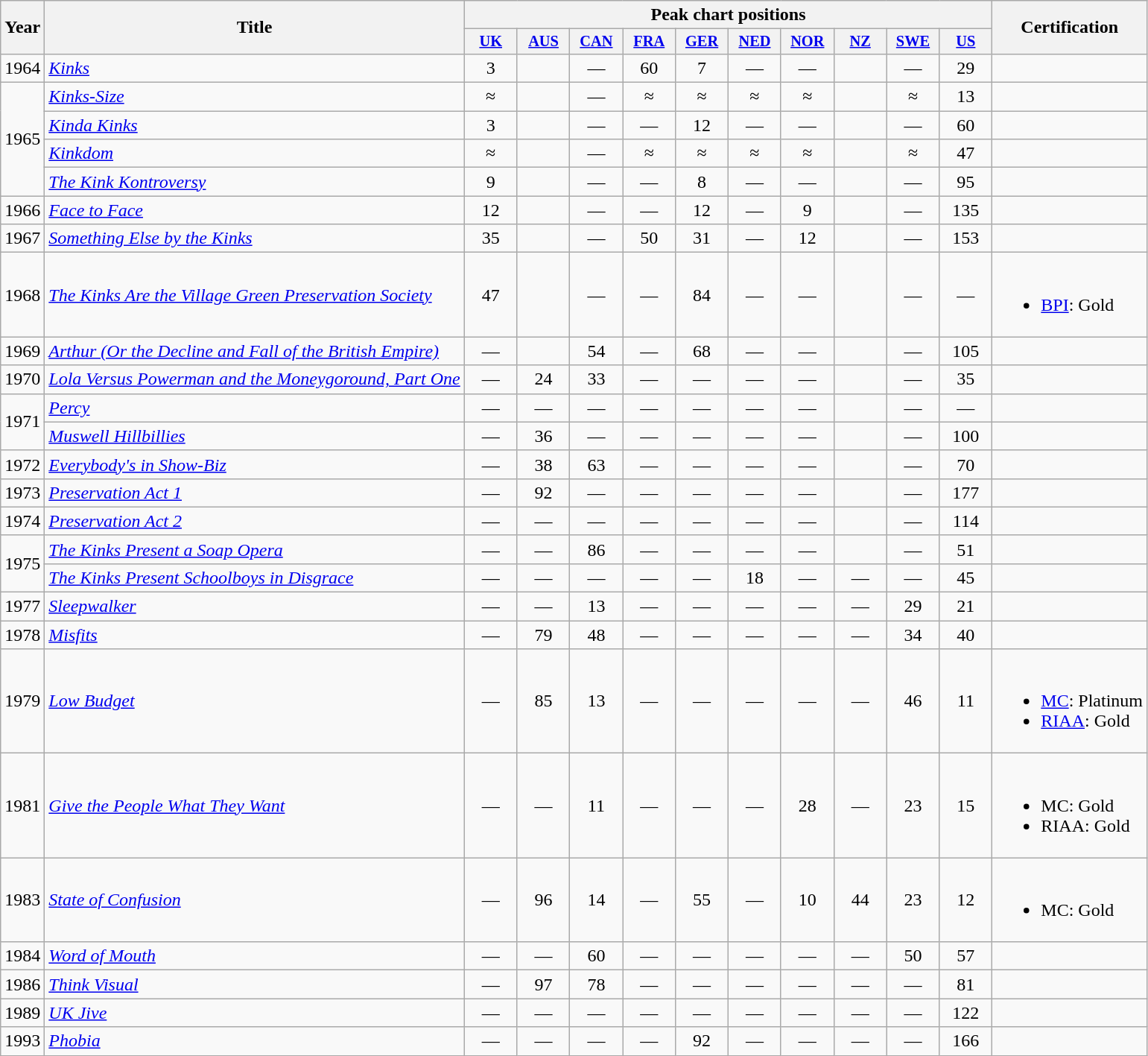<table class="wikitable">
<tr>
<th scope="col" rowspan="2">Year</th>
<th scope="col" rowspan="2">Title</th>
<th scope="col" colspan="10">Peak chart positions</th>
<th scope="col" rowspan="2">Certification</th>
</tr>
<tr>
<th scope="col" style="width:3em;font-size:85%"><a href='#'>UK</a><br></th>
<th scope="col" style="width:3em;font-size:85%"><a href='#'>AUS</a><br></th>
<th scope="col" style="width:3em;font-size:85%"><a href='#'>CAN</a><br></th>
<th scope="col" style="width:3em;font-size:85%"><a href='#'>FRA</a><br></th>
<th scope="col" style="width:3em;font-size:85%"><a href='#'>GER</a><br></th>
<th scope="col" style="width:3em;font-size:85%"><a href='#'>NED</a><br></th>
<th scope="col" style="width:3em;font-size:85%"><a href='#'>NOR</a><br></th>
<th scope="col" style="width:3em;font-size:85%"><a href='#'>NZ</a><br></th>
<th scope="col" style="width:3em;font-size:85%"><a href='#'>SWE</a><br></th>
<th scope="col" style="width:3em;font-size:85%"><a href='#'>US</a><br></th>
</tr>
<tr>
<td>1964</td>
<td><em><a href='#'>Kinks</a></em></td>
<td align="center">3</td>
<td></td>
<td align="center">—</td>
<td align="center">60</td>
<td align="center">7</td>
<td align="center">—</td>
<td align="center">—</td>
<td></td>
<td align="center">—</td>
<td align="center">29</td>
<td></td>
</tr>
<tr>
<td rowspan="4">1965</td>
<td><em><a href='#'>Kinks-Size</a></em> </td>
<td align="center">≈</td>
<td></td>
<td align="center">—</td>
<td align="center">≈</td>
<td align="center">≈</td>
<td align="center">≈</td>
<td align="center">≈</td>
<td></td>
<td align="center">≈</td>
<td align="center">13</td>
<td></td>
</tr>
<tr>
<td><em><a href='#'>Kinda Kinks</a></em></td>
<td align="center">3</td>
<td></td>
<td align="center">—</td>
<td align="center">—</td>
<td align="center">12</td>
<td align="center">—</td>
<td align="center">—</td>
<td></td>
<td align="center">—</td>
<td align="center">60</td>
<td></td>
</tr>
<tr>
<td><em><a href='#'>Kinkdom</a></em> </td>
<td align="center">≈</td>
<td></td>
<td align="center">—</td>
<td align="center">≈</td>
<td align="center">≈</td>
<td align="center">≈</td>
<td align="center">≈</td>
<td></td>
<td align="center">≈</td>
<td align="center">47</td>
<td></td>
</tr>
<tr>
<td><em><a href='#'>The Kink Kontroversy</a></em></td>
<td align="center">9</td>
<td></td>
<td align="center">—</td>
<td align="center">—</td>
<td align="center">8</td>
<td align="center">—</td>
<td align="center">—</td>
<td></td>
<td align="center">—</td>
<td align="center">95</td>
<td></td>
</tr>
<tr>
<td>1966</td>
<td><em><a href='#'>Face to Face</a></em></td>
<td align="center">12</td>
<td></td>
<td align="center">—</td>
<td align="center">—</td>
<td align="center">12</td>
<td align="center">—</td>
<td align="center">9</td>
<td></td>
<td align="center">—</td>
<td align="center">135</td>
<td></td>
</tr>
<tr>
<td>1967</td>
<td><em><a href='#'>Something Else by the Kinks</a></em></td>
<td align="center">35</td>
<td></td>
<td align="center">—</td>
<td align="center">50</td>
<td align="center">31</td>
<td align="center">—</td>
<td align="center">12</td>
<td></td>
<td align="center">—</td>
<td align="center">153</td>
<td></td>
</tr>
<tr>
<td>1968</td>
<td><em><a href='#'>The Kinks Are the Village Green Preservation Society</a></em></td>
<td align="center">47</td>
<td></td>
<td align="center">—</td>
<td align="center">—</td>
<td align="center">84</td>
<td align="center">—</td>
<td align="center">—</td>
<td></td>
<td align="center">—</td>
<td align="center">—</td>
<td><br><ul><li><a href='#'>BPI</a>: Gold</li></ul></td>
</tr>
<tr>
<td>1969</td>
<td><em><a href='#'>Arthur (Or the Decline and Fall of the British Empire)</a></em></td>
<td align="center">—</td>
<td></td>
<td align="center">54</td>
<td align="center">—</td>
<td align="center">68</td>
<td align="center">—</td>
<td align="center">—</td>
<td></td>
<td align="center">—</td>
<td align="center">105</td>
<td></td>
</tr>
<tr>
<td>1970</td>
<td><em><a href='#'>Lola Versus Powerman and the Moneygoround, Part One</a></em></td>
<td align="center">—</td>
<td align="center">24</td>
<td align="center">33</td>
<td align="center">—</td>
<td align="center">—</td>
<td align="center">—</td>
<td align="center">—</td>
<td></td>
<td align="center">—</td>
<td align="center">35</td>
<td></td>
</tr>
<tr>
<td rowspan="2">1971</td>
<td><em><a href='#'>Percy</a></em></td>
<td align="center">—</td>
<td align="center">—</td>
<td align="center">—</td>
<td align="center">—</td>
<td align="center">—</td>
<td align="center">—</td>
<td align="center">—</td>
<td></td>
<td align="center">—</td>
<td align="center">—</td>
<td></td>
</tr>
<tr>
<td><em><a href='#'>Muswell Hillbillies</a></em></td>
<td align="center">—</td>
<td align="center">36</td>
<td align="center">—</td>
<td align="center">—</td>
<td align="center">—</td>
<td align="center">—</td>
<td align="center">—</td>
<td></td>
<td align="center">—</td>
<td align="center">100</td>
<td></td>
</tr>
<tr>
<td>1972</td>
<td><em><a href='#'>Everybody's in Show-Biz</a></em></td>
<td align="center">—</td>
<td align="center">38</td>
<td align="center">63</td>
<td align="center">—</td>
<td align="center">—</td>
<td align="center">—</td>
<td align="center">—</td>
<td></td>
<td align="center">—</td>
<td align="center">70</td>
<td></td>
</tr>
<tr>
<td>1973</td>
<td><em><a href='#'>Preservation Act 1</a></em></td>
<td align="center">—</td>
<td align="center">92</td>
<td align="center">—</td>
<td align="center">—</td>
<td align="center">—</td>
<td align="center">—</td>
<td align="center">—</td>
<td></td>
<td align="center">—</td>
<td align="center">177</td>
<td></td>
</tr>
<tr>
<td>1974</td>
<td><em><a href='#'>Preservation Act 2</a></em></td>
<td align="center">—</td>
<td align="center">—</td>
<td align="center">—</td>
<td align="center">—</td>
<td align="center">—</td>
<td align="center">—</td>
<td align="center">—</td>
<td></td>
<td align="center">—</td>
<td align="center">114</td>
<td></td>
</tr>
<tr>
<td rowspan="2">1975</td>
<td><em><a href='#'>The Kinks Present a Soap Opera</a></em></td>
<td align="center">—</td>
<td align="center">—</td>
<td align="center">86</td>
<td align="center">—</td>
<td align="center">—</td>
<td align="center">—</td>
<td align="center">—</td>
<td></td>
<td align="center">—</td>
<td align="center">51</td>
<td></td>
</tr>
<tr>
<td><em><a href='#'>The Kinks Present Schoolboys in Disgrace</a></em></td>
<td align="center">—</td>
<td align="center">—</td>
<td align="center">—</td>
<td align="center">—</td>
<td align="center">—</td>
<td align="center">18</td>
<td align="center">—</td>
<td align="center">—</td>
<td align="center">—</td>
<td align="center">45</td>
<td></td>
</tr>
<tr>
<td>1977</td>
<td><em><a href='#'>Sleepwalker</a></em></td>
<td align="center">—</td>
<td align="center">—</td>
<td align="center">13</td>
<td align="center">—</td>
<td align="center">—</td>
<td align="center">—</td>
<td align="center">—</td>
<td align="center">—</td>
<td align="center">29</td>
<td align="center">21</td>
<td></td>
</tr>
<tr>
<td>1978</td>
<td><em><a href='#'>Misfits</a></em></td>
<td align="center">—</td>
<td align="center">79</td>
<td align="center">48</td>
<td align="center">—</td>
<td align="center">—</td>
<td align="center">—</td>
<td align="center">—</td>
<td align="center">—</td>
<td align="center">34</td>
<td align="center">40</td>
<td></td>
</tr>
<tr>
<td>1979</td>
<td><em><a href='#'>Low Budget</a></em></td>
<td align="center">—</td>
<td align="center">85</td>
<td align="center">13</td>
<td align="center">—</td>
<td align="center">—</td>
<td align="center">—</td>
<td align="center">—</td>
<td align="center">—</td>
<td align="center">46</td>
<td align="center">11</td>
<td><br><ul><li><a href='#'>MC</a>: Platinum</li><li><a href='#'>RIAA</a>: Gold</li></ul></td>
</tr>
<tr>
<td>1981</td>
<td><em><a href='#'>Give the People What They Want</a></em></td>
<td align="center">—</td>
<td align="center">—</td>
<td align="center">11</td>
<td align="center">—</td>
<td align="center">—</td>
<td align="center">—</td>
<td align="center">28</td>
<td align="center">—</td>
<td align="center">23</td>
<td align="center">15</td>
<td><br><ul><li>MC: Gold</li><li>RIAA: Gold</li></ul></td>
</tr>
<tr>
<td>1983</td>
<td><em><a href='#'>State of Confusion</a></em></td>
<td align="center">—</td>
<td align="center">96</td>
<td align="center">14</td>
<td align="center">—</td>
<td align="center">55</td>
<td align="center">—</td>
<td align="center">10</td>
<td align="center">44</td>
<td align="center">23</td>
<td align="center">12</td>
<td><br><ul><li>MC: Gold</li></ul></td>
</tr>
<tr>
<td>1984</td>
<td><em><a href='#'>Word of Mouth</a></em></td>
<td align="center">—</td>
<td align="center">—</td>
<td align="center">60</td>
<td align="center">—</td>
<td align="center">—</td>
<td align="center">—</td>
<td align="center">—</td>
<td align="center">—</td>
<td align="center">50</td>
<td align="center">57</td>
<td></td>
</tr>
<tr>
<td>1986</td>
<td><em><a href='#'>Think Visual</a></em></td>
<td align="center">—</td>
<td align="center">97</td>
<td align="center">78</td>
<td align="center">—</td>
<td align="center">—</td>
<td align="center">—</td>
<td align="center">—</td>
<td align="center">—</td>
<td align="center">—</td>
<td align="center">81</td>
<td></td>
</tr>
<tr>
<td>1989</td>
<td><em><a href='#'>UK Jive</a></em></td>
<td align="center">—</td>
<td align="center">—</td>
<td align="center">—</td>
<td align="center">—</td>
<td align="center">—</td>
<td align="center">—</td>
<td align="center">—</td>
<td align="center">—</td>
<td align="center">—</td>
<td align="center">122</td>
<td></td>
</tr>
<tr>
<td>1993</td>
<td><em><a href='#'>Phobia</a></em></td>
<td align="center">—</td>
<td align="center">—</td>
<td align="center">—</td>
<td align="center">—</td>
<td align="center">92</td>
<td align="center">—</td>
<td align="center">—</td>
<td align="center">—</td>
<td align="center">—</td>
<td align="center">166</td>
<td></td>
</tr>
</table>
